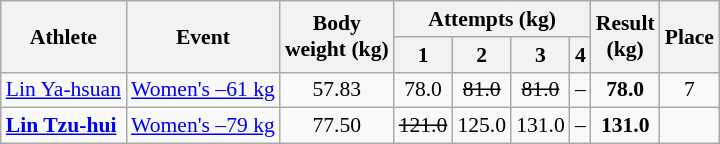<table class="wikitable" style="font-size:90%">
<tr>
<th rowspan="2">Athlete</th>
<th rowspan="2">Event</th>
<th rowspan="2">Body<br>weight (kg)</th>
<th colspan="4">Attempts (kg)</th>
<th rowspan="2">Result<br>(kg)</th>
<th rowspan="2">Place</th>
</tr>
<tr>
<th>1</th>
<th>2</th>
<th>3</th>
<th>4</th>
</tr>
<tr>
<td><a href='#'>Lin Ya-hsuan</a></td>
<td><a href='#'>Women's –61 kg</a></td>
<td align="center">57.83</td>
<td align="center">78.0</td>
<td align="center"><s>81.0</s></td>
<td align="center"><s>81.0</s></td>
<td align="center">–</td>
<td align="center"><strong>78.0</strong></td>
<td align="center">7</td>
</tr>
<tr>
<td><strong><a href='#'>Lin Tzu-hui</a></strong></td>
<td><a href='#'>Women's –79 kg</a></td>
<td align="center">77.50</td>
<td align="center"><s>121.0</s></td>
<td align="center">125.0</td>
<td align="center">131.0</td>
<td align="center">–</td>
<td align="center"><strong>131.0</strong></td>
<td align="center"></td>
</tr>
</table>
